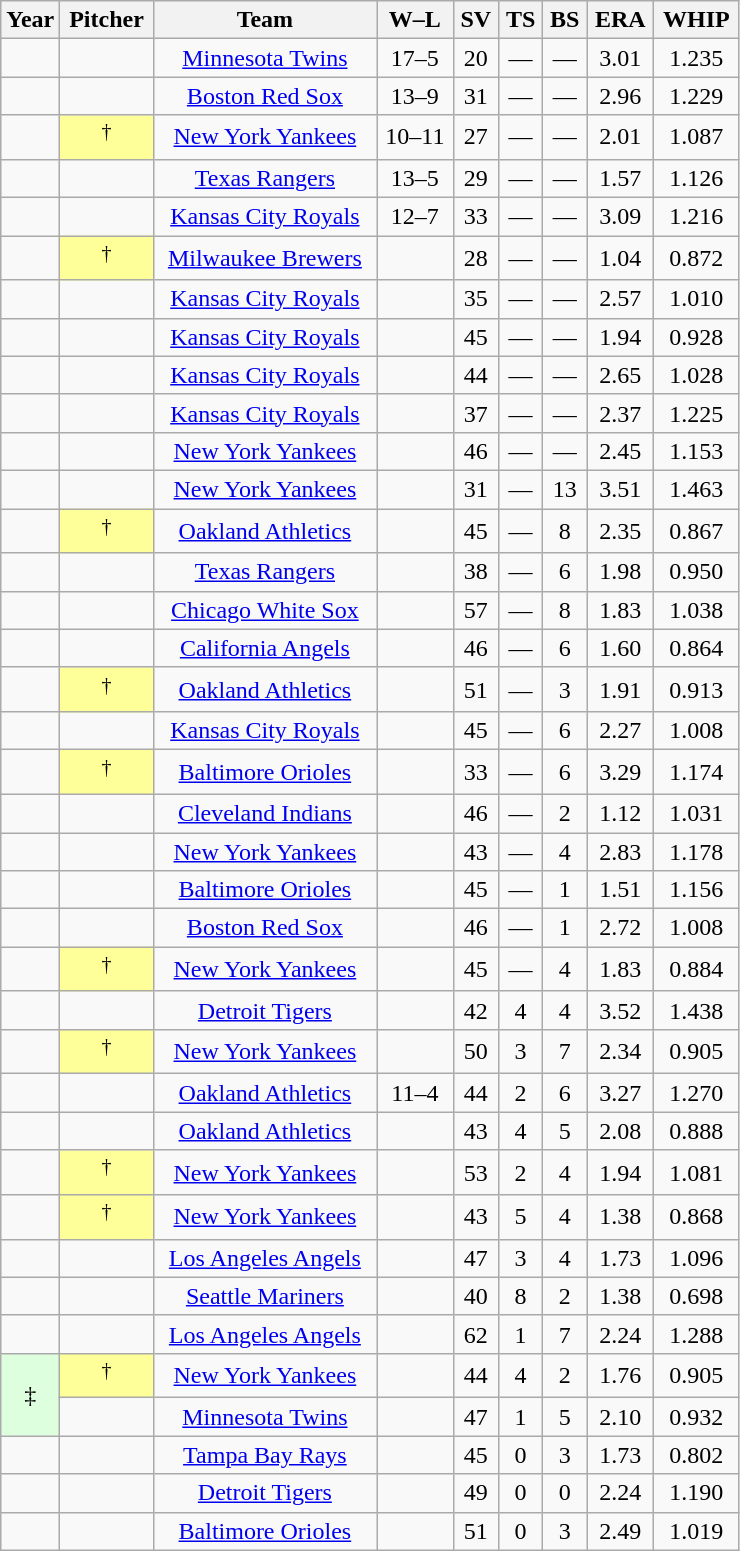<table class="wikitable sortable" style="text-align:center">
<tr>
<th width=8%>Year</th>
<th>Pitcher</th>
<th>Team</th>
<th>W–L</th>
<th>SV</th>
<th>TS</th>
<th>BS</th>
<th>ERA</th>
<th>WHIP</th>
</tr>
<tr>
<td></td>
<td></td>
<td><a href='#'>Minnesota Twins</a></td>
<td>17–5</td>
<td>20</td>
<td>—</td>
<td>—</td>
<td>3.01</td>
<td>1.235</td>
</tr>
<tr>
<td></td>
<td> </td>
<td><a href='#'>Boston Red Sox</a></td>
<td>13–9</td>
<td>31</td>
<td>—</td>
<td>—</td>
<td>2.96</td>
<td>1.229</td>
</tr>
<tr>
<td></td>
<td bgcolor=#FFFF99><sup>†</sup></td>
<td><a href='#'>New York Yankees</a></td>
<td>10–11</td>
<td>27</td>
<td>—</td>
<td>—</td>
<td>2.01</td>
<td>1.087</td>
</tr>
<tr>
<td></td>
<td></td>
<td><a href='#'>Texas Rangers</a></td>
<td>13–5</td>
<td>29</td>
<td>—</td>
<td>—</td>
<td>1.57</td>
<td>1.126</td>
</tr>
<tr>
<td></td>
<td></td>
<td><a href='#'>Kansas City Royals</a></td>
<td>12–7</td>
<td>33</td>
<td>—</td>
<td>—</td>
<td>3.09</td>
<td>1.216</td>
</tr>
<tr>
<td></td>
<td bgcolor=#FFFF99><sup>†</sup> </td>
<td><a href='#'>Milwaukee Brewers</a></td>
<td></td>
<td>28</td>
<td>—</td>
<td>—</td>
<td>1.04</td>
<td>0.872</td>
</tr>
<tr>
<td></td>
<td> </td>
<td><a href='#'>Kansas City Royals</a></td>
<td></td>
<td>35</td>
<td>—</td>
<td>—</td>
<td>2.57</td>
<td>1.010</td>
</tr>
<tr>
<td></td>
<td> </td>
<td><a href='#'>Kansas City Royals</a></td>
<td></td>
<td>45</td>
<td>—</td>
<td>—</td>
<td>1.94</td>
<td>0.928</td>
</tr>
<tr>
<td></td>
<td> </td>
<td><a href='#'>Kansas City Royals</a></td>
<td></td>
<td>44</td>
<td>—</td>
<td>—</td>
<td>2.65</td>
<td>1.028</td>
</tr>
<tr>
<td></td>
<td> </td>
<td><a href='#'>Kansas City Royals</a></td>
<td></td>
<td>37</td>
<td>—</td>
<td>—</td>
<td>2.37</td>
<td>1.225</td>
</tr>
<tr>
<td></td>
<td></td>
<td><a href='#'>New York Yankees</a></td>
<td></td>
<td>46</td>
<td>—</td>
<td>—</td>
<td>2.45</td>
<td>1.153</td>
</tr>
<tr>
<td></td>
<td> </td>
<td><a href='#'>New York Yankees</a></td>
<td></td>
<td>31</td>
<td>—</td>
<td>13</td>
<td>3.51</td>
<td>1.463</td>
</tr>
<tr>
<td></td>
<td bgcolor=#FFFF99><sup>†</sup></td>
<td><a href='#'>Oakland Athletics</a></td>
<td></td>
<td>45</td>
<td>—</td>
<td>8</td>
<td>2.35</td>
<td>0.867</td>
</tr>
<tr>
<td></td>
<td></td>
<td><a href='#'>Texas Rangers</a></td>
<td></td>
<td>38</td>
<td>—</td>
<td>6</td>
<td>1.98</td>
<td>0.950</td>
</tr>
<tr>
<td></td>
<td></td>
<td><a href='#'>Chicago White Sox</a></td>
<td></td>
<td>57</td>
<td>—</td>
<td>8</td>
<td>1.83</td>
<td>1.038</td>
</tr>
<tr>
<td></td>
<td></td>
<td><a href='#'>California Angels</a></td>
<td></td>
<td>46</td>
<td>—</td>
<td>6</td>
<td>1.60</td>
<td>0.864</td>
</tr>
<tr>
<td></td>
<td bgcolor=#FFFF99><sup>†</sup> </td>
<td><a href='#'>Oakland Athletics</a></td>
<td></td>
<td>51</td>
<td>—</td>
<td>3</td>
<td>1.91</td>
<td>0.913</td>
</tr>
<tr>
<td></td>
<td></td>
<td><a href='#'>Kansas City Royals</a></td>
<td></td>
<td>45</td>
<td>—</td>
<td>6</td>
<td>2.27</td>
<td>1.008</td>
</tr>
<tr>
<td></td>
<td bgcolor=#FFFF99><sup>†</sup> </td>
<td><a href='#'>Baltimore Orioles</a></td>
<td></td>
<td>33</td>
<td>—</td>
<td>6</td>
<td>3.29</td>
<td>1.174</td>
</tr>
<tr>
<td></td>
<td></td>
<td><a href='#'>Cleveland Indians</a></td>
<td></td>
<td>46</td>
<td>—</td>
<td>2</td>
<td>1.12</td>
<td>1.031</td>
</tr>
<tr>
<td></td>
<td></td>
<td><a href='#'>New York Yankees</a></td>
<td></td>
<td>43</td>
<td>—</td>
<td>4</td>
<td>2.83</td>
<td>1.178</td>
</tr>
<tr>
<td></td>
<td> </td>
<td><a href='#'>Baltimore Orioles</a></td>
<td></td>
<td>45</td>
<td>—</td>
<td>1</td>
<td>1.51</td>
<td>1.156</td>
</tr>
<tr>
<td></td>
<td></td>
<td><a href='#'>Boston Red Sox</a></td>
<td></td>
<td>46</td>
<td>—</td>
<td>1</td>
<td>2.72</td>
<td>1.008</td>
</tr>
<tr>
<td></td>
<td bgcolor=#FFFF99><sup>†</sup></td>
<td><a href='#'>New York Yankees</a></td>
<td></td>
<td>45</td>
<td>—</td>
<td>4</td>
<td>1.83</td>
<td>0.884</td>
</tr>
<tr>
<td></td>
<td></td>
<td><a href='#'>Detroit Tigers</a></td>
<td></td>
<td>42</td>
<td>4</td>
<td>4</td>
<td>3.52</td>
<td>1.438</td>
</tr>
<tr>
<td></td>
<td bgcolor=#FFFF99><sup>†</sup> </td>
<td><a href='#'>New York Yankees</a></td>
<td></td>
<td>50</td>
<td>3</td>
<td>7</td>
<td>2.34</td>
<td>0.905</td>
</tr>
<tr>
<td></td>
<td></td>
<td><a href='#'>Oakland Athletics</a></td>
<td>11–4</td>
<td>44</td>
<td>2</td>
<td>6</td>
<td>3.27</td>
<td>1.270</td>
</tr>
<tr>
<td></td>
<td></td>
<td><a href='#'>Oakland Athletics</a></td>
<td></td>
<td>43</td>
<td>4</td>
<td>5</td>
<td>2.08</td>
<td>0.888</td>
</tr>
<tr>
<td></td>
<td bgcolor=#FFFF99><sup>†</sup> </td>
<td><a href='#'>New York Yankees</a></td>
<td></td>
<td>53</td>
<td>2</td>
<td>4</td>
<td>1.94</td>
<td>1.081</td>
</tr>
<tr>
<td></td>
<td bgcolor=#FFFF99><sup>†</sup> </td>
<td><a href='#'>New York Yankees</a></td>
<td></td>
<td>43</td>
<td>5</td>
<td>4</td>
<td>1.38</td>
<td>0.868</td>
</tr>
<tr>
<td></td>
<td></td>
<td><a href='#'>Los Angeles Angels</a></td>
<td></td>
<td>47</td>
<td>3</td>
<td>4</td>
<td>1.73</td>
<td>1.096</td>
</tr>
<tr>
<td></td>
<td></td>
<td><a href='#'>Seattle Mariners</a></td>
<td></td>
<td>40</td>
<td>8</td>
<td>2</td>
<td>1.38</td>
<td>0.698</td>
</tr>
<tr>
<td></td>
<td> </td>
<td><a href='#'>Los Angeles Angels</a></td>
<td></td>
<td>62</td>
<td>1</td>
<td>7</td>
<td>2.24</td>
<td>1.288</td>
</tr>
<tr>
<td style="background-color:#DDFFDD" rowspan=2>‡</td>
<td bgcolor=#FFFF99><sup>†</sup> </td>
<td><a href='#'>New York Yankees</a></td>
<td></td>
<td>44</td>
<td>4</td>
<td>2</td>
<td>1.76</td>
<td>0.905</td>
</tr>
<tr>
<td></td>
<td><a href='#'>Minnesota Twins</a></td>
<td></td>
<td>47</td>
<td>1</td>
<td>5</td>
<td>2.10</td>
<td>0.932</td>
</tr>
<tr>
<td></td>
<td></td>
<td><a href='#'>Tampa Bay Rays</a></td>
<td></td>
<td>45</td>
<td>0</td>
<td>3</td>
<td>1.73</td>
<td>0.802</td>
</tr>
<tr>
<td></td>
<td> </td>
<td><a href='#'>Detroit Tigers</a></td>
<td></td>
<td>49</td>
<td>0</td>
<td>0</td>
<td>2.24</td>
<td>1.190</td>
</tr>
<tr>
<td></td>
<td></td>
<td><a href='#'>Baltimore Orioles</a></td>
<td></td>
<td>51</td>
<td>0</td>
<td>3</td>
<td>2.49</td>
<td>1.019</td>
</tr>
</table>
